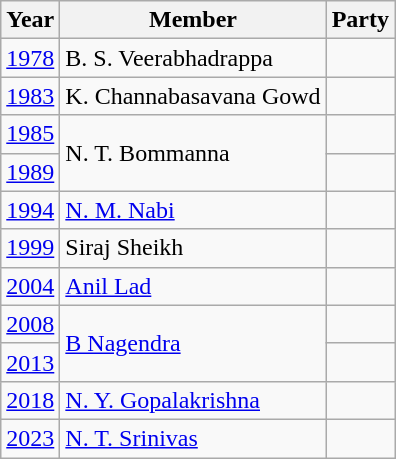<table class="wikitable sortable">
<tr>
<th>Year</th>
<th>Member</th>
<th colspan="2">Party</th>
</tr>
<tr>
<td><a href='#'>1978</a></td>
<td>B. S. Veerabhadrappa</td>
<td></td>
</tr>
<tr>
<td><a href='#'>1983</a></td>
<td>K. Channabasavana Gowd</td>
<td></td>
</tr>
<tr>
<td><a href='#'>1985</a></td>
<td rowspan="2">N. T. Bommanna</td>
<td></td>
</tr>
<tr>
<td><a href='#'>1989</a></td>
</tr>
<tr>
<td><a href='#'>1994</a></td>
<td><a href='#'>N. M. Nabi</a></td>
<td></td>
</tr>
<tr>
<td><a href='#'>1999</a></td>
<td>Siraj Sheikh</td>
<td></td>
</tr>
<tr>
<td><a href='#'>2004</a></td>
<td><a href='#'>Anil Lad</a></td>
<td></td>
</tr>
<tr>
<td><a href='#'>2008</a></td>
<td rowspan="2"><a href='#'>B Nagendra</a></td>
</tr>
<tr>
<td><a href='#'>2013</a></td>
<td></td>
</tr>
<tr>
<td><a href='#'>2018</a></td>
<td><a href='#'>N. Y. Gopalakrishna</a></td>
<td></td>
</tr>
<tr>
<td><a href='#'>2023</a></td>
<td><a href='#'>N. T. Srinivas</a></td>
<td></td>
</tr>
</table>
